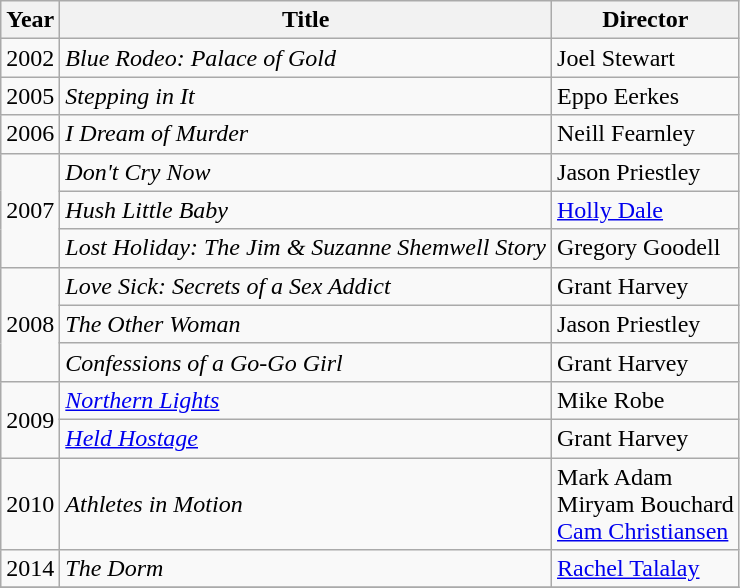<table class="wikitable">
<tr>
<th>Year</th>
<th>Title</th>
<th>Director</th>
</tr>
<tr>
<td>2002</td>
<td><em>Blue Rodeo: Palace of Gold</em></td>
<td>Joel Stewart</td>
</tr>
<tr>
<td>2005</td>
<td><em>Stepping in It</em></td>
<td>Eppo Eerkes</td>
</tr>
<tr>
<td>2006</td>
<td><em>I Dream of Murder</em></td>
<td>Neill Fearnley</td>
</tr>
<tr>
<td rowspan=3>2007</td>
<td><em>Don't Cry Now</em></td>
<td>Jason Priestley</td>
</tr>
<tr>
<td><em>Hush Little Baby</em></td>
<td><a href='#'>Holly Dale</a></td>
</tr>
<tr>
<td><em>Lost Holiday: The Jim & Suzanne Shemwell Story</em></td>
<td>Gregory Goodell</td>
</tr>
<tr>
<td rowspan=3>2008</td>
<td><em>Love Sick: Secrets of a Sex Addict</em></td>
<td>Grant Harvey</td>
</tr>
<tr>
<td><em>The Other Woman</em></td>
<td>Jason Priestley</td>
</tr>
<tr>
<td><em>Confessions of a Go-Go Girl</em></td>
<td>Grant Harvey</td>
</tr>
<tr>
<td rowspan=2>2009</td>
<td><em><a href='#'>Northern Lights</a></em></td>
<td>Mike Robe</td>
</tr>
<tr>
<td><em><a href='#'>Held Hostage</a></em></td>
<td>Grant Harvey</td>
</tr>
<tr>
<td>2010</td>
<td><em>Athletes in Motion</em></td>
<td>Mark Adam<br>Miryam Bouchard<br><a href='#'>Cam Christiansen</a></td>
</tr>
<tr>
<td>2014</td>
<td><em>The Dorm</em></td>
<td><a href='#'>Rachel Talalay</a></td>
</tr>
<tr>
</tr>
</table>
